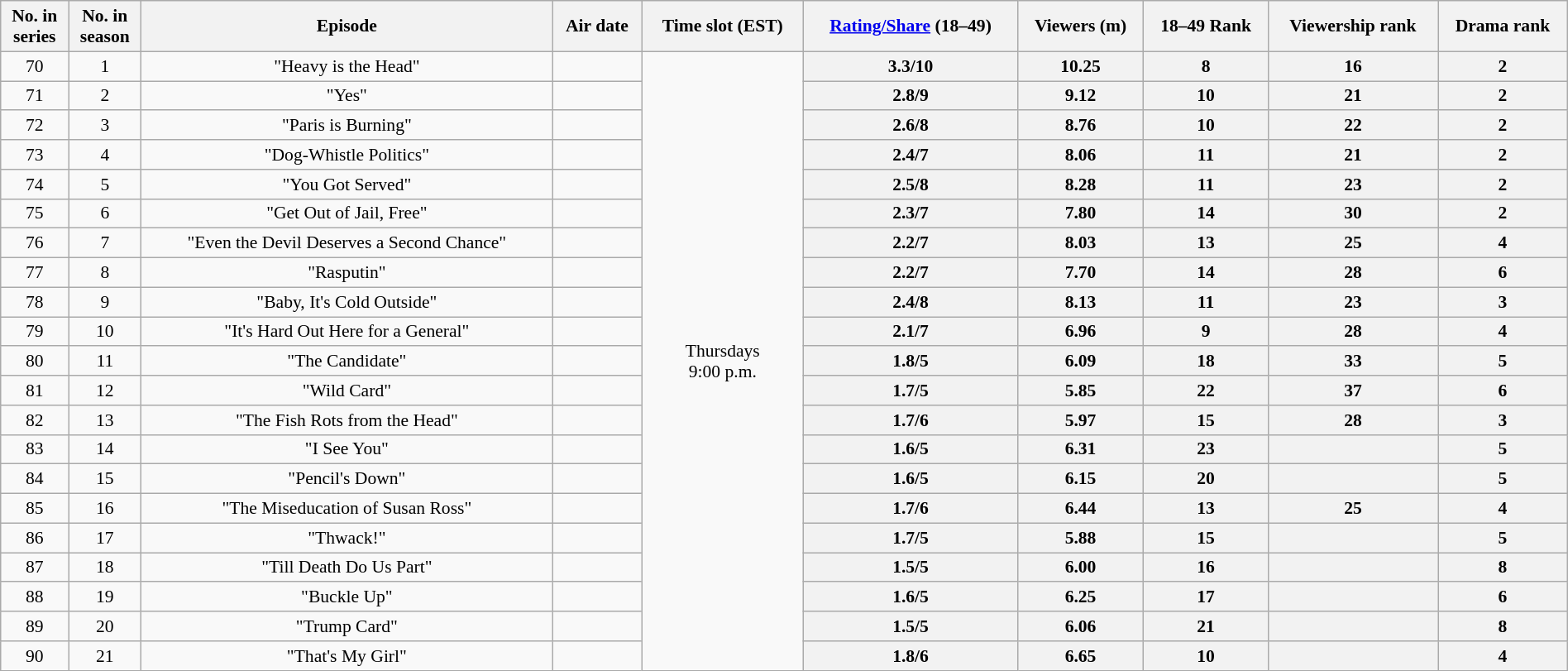<table class="wikitable" style="font-size:90%; text-align:center; width: 100%; margin-left: auto; margin-right: auto;">
<tr>
<th>No. in<br>series</th>
<th>No. in<br>season</th>
<th>Episode</th>
<th>Air date</th>
<th>Time slot (EST)</th>
<th><a href='#'>Rating/Share</a> (18–49)</th>
<th>Viewers (m)</th>
<th>18–49 Rank</th>
<th>Viewership rank</th>
<th>Drama rank</th>
</tr>
<tr>
<td style="text-align:center">70</td>
<td style="text-align:center">1</td>
<td>"Heavy is the Head"</td>
<td></td>
<td style="text-align:center" rowspan=22>Thursdays<br>9:00 p.m.</td>
<th>3.3/10</th>
<th>10.25</th>
<th>8</th>
<th>16</th>
<th>2</th>
</tr>
<tr>
<td style="text-align:center">71</td>
<td style="text-align:center">2</td>
<td>"Yes"</td>
<td></td>
<th>2.8/9</th>
<th>9.12</th>
<th>10</th>
<th>21</th>
<th>2</th>
</tr>
<tr>
<td style="text-align:center">72</td>
<td style="text-align:center">3</td>
<td>"Paris is Burning"</td>
<td></td>
<th>2.6/8</th>
<th>8.76</th>
<th>10</th>
<th>22</th>
<th>2</th>
</tr>
<tr>
<td style="text-align:center">73</td>
<td style="text-align:center">4</td>
<td>"Dog-Whistle Politics"</td>
<td></td>
<th>2.4/7</th>
<th>8.06</th>
<th>11</th>
<th>21</th>
<th>2</th>
</tr>
<tr>
<td style="text-align:center">74</td>
<td style="text-align:center">5</td>
<td>"You Got Served"</td>
<td></td>
<th>2.5/8</th>
<th>8.28</th>
<th>11</th>
<th>23</th>
<th>2</th>
</tr>
<tr>
<td style="text-align:center">75</td>
<td style="text-align:center">6</td>
<td>"Get Out of Jail, Free"</td>
<td></td>
<th>2.3/7</th>
<th>7.80</th>
<th>14</th>
<th>30</th>
<th>2</th>
</tr>
<tr>
<td style="text-align:center">76</td>
<td style="text-align:center">7</td>
<td>"Even the Devil Deserves a Second Chance"</td>
<td></td>
<th>2.2/7</th>
<th>8.03</th>
<th>13</th>
<th>25</th>
<th>4</th>
</tr>
<tr>
<td style="text-align:center">77</td>
<td style="text-align:center">8</td>
<td>"Rasputin"</td>
<td></td>
<th>2.2/7</th>
<th>7.70</th>
<th>14</th>
<th>28</th>
<th>6</th>
</tr>
<tr>
<td style="text-align:center">78</td>
<td style="text-align:center">9</td>
<td>"Baby, It's Cold Outside"</td>
<td></td>
<th>2.4/8</th>
<th>8.13</th>
<th>11</th>
<th>23</th>
<th>3</th>
</tr>
<tr>
<td style="text-align:center">79</td>
<td style="text-align:center">10</td>
<td>"It's Hard Out Here for a General"</td>
<td></td>
<th>2.1/7</th>
<th>6.96</th>
<th>9</th>
<th>28</th>
<th>4</th>
</tr>
<tr>
<td style="text-align:center">80</td>
<td style="text-align:center">11</td>
<td>"The Candidate"</td>
<td></td>
<th>1.8/5</th>
<th>6.09</th>
<th>18</th>
<th>33</th>
<th>5</th>
</tr>
<tr>
<td style="text-align:center">81</td>
<td style="text-align:center">12</td>
<td>"Wild Card"</td>
<td></td>
<th>1.7/5</th>
<th>5.85</th>
<th>22</th>
<th>37</th>
<th>6</th>
</tr>
<tr>
<td style="text-align:center">82</td>
<td style="text-align:center">13</td>
<td>"The Fish Rots from the Head"</td>
<td></td>
<th>1.7/6</th>
<th>5.97</th>
<th>15</th>
<th>28</th>
<th>3</th>
</tr>
<tr>
<td style="text-align:center">83</td>
<td style="text-align:center">14</td>
<td>"I See You"</td>
<td></td>
<th>1.6/5</th>
<th>6.31</th>
<th>23</th>
<th></th>
<th>5</th>
</tr>
<tr>
<td style="text-align:center">84</td>
<td style="text-align:center">15</td>
<td>"Pencil's Down"</td>
<td></td>
<th>1.6/5</th>
<th>6.15</th>
<th>20</th>
<th></th>
<th>5</th>
</tr>
<tr>
<td style="text-align:center">85</td>
<td style="text-align:center">16</td>
<td>"The Miseducation of Susan Ross"</td>
<td></td>
<th>1.7/6</th>
<th>6.44</th>
<th>13</th>
<th>25</th>
<th>4</th>
</tr>
<tr>
<td style="text-align:center">86</td>
<td style="text-align:center">17</td>
<td>"Thwack!"</td>
<td></td>
<th>1.7/5</th>
<th>5.88</th>
<th>15</th>
<th></th>
<th>5</th>
</tr>
<tr>
<td style="text-align:center">87</td>
<td style="text-align:center">18</td>
<td>"Till Death Do Us Part"</td>
<td></td>
<th>1.5/5</th>
<th>6.00</th>
<th>16</th>
<th></th>
<th>8</th>
</tr>
<tr>
<td style="text-align:center">88</td>
<td style="text-align:center">19</td>
<td>"Buckle Up"</td>
<td></td>
<th>1.6/5</th>
<th>6.25</th>
<th>17</th>
<th></th>
<th>6</th>
</tr>
<tr>
<td style="text-align:center">89</td>
<td style="text-align:center">20</td>
<td>"Trump Card"</td>
<td></td>
<th>1.5/5</th>
<th>6.06</th>
<th>21</th>
<th></th>
<th>8</th>
</tr>
<tr>
<td style="text-align:center">90</td>
<td style="text-align:center">21</td>
<td>"That's My Girl"</td>
<td></td>
<th>1.8/6</th>
<th>6.65</th>
<th>10</th>
<th></th>
<th>4</th>
</tr>
</table>
